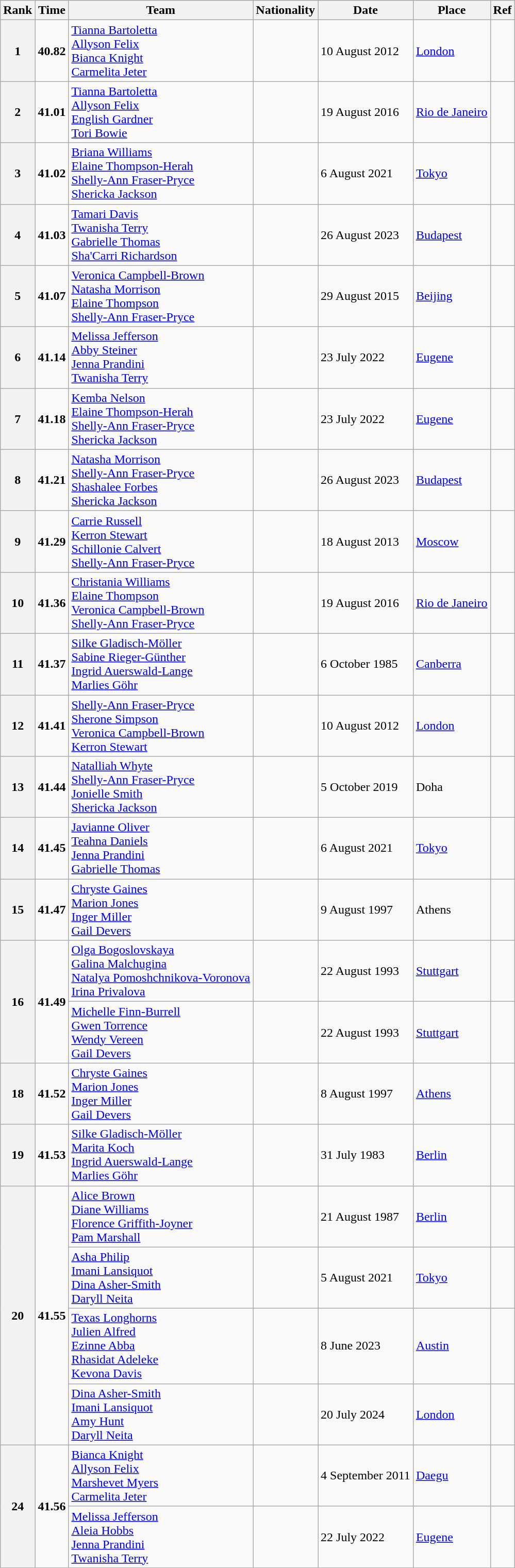<table class="wikitable">
<tr>
<th>Rank</th>
<th>Time</th>
<th>Team</th>
<th>Nationality</th>
<th>Date</th>
<th>Place</th>
<th>Ref</th>
</tr>
<tr>
<th>1</th>
<td><strong>40.82</strong></td>
<td><a href='#'>Tianna Bartoletta</a><br><a href='#'>Allyson Felix</a><br><a href='#'>Bianca Knight</a><br><a href='#'>Carmelita Jeter</a></td>
<td></td>
<td>10 August 2012</td>
<td><a href='#'>London</a></td>
<td></td>
</tr>
<tr>
<th>2</th>
<td><strong>41.01</strong></td>
<td><a href='#'>Tianna Bartoletta</a><br><a href='#'>Allyson Felix</a><br><a href='#'>English Gardner</a><br><a href='#'>Tori Bowie</a></td>
<td></td>
<td>19 August 2016</td>
<td><a href='#'>Rio de Janeiro</a></td>
<td></td>
</tr>
<tr>
<th>3</th>
<td><strong>41.02</strong></td>
<td><a href='#'>Briana Williams</a><br><a href='#'>Elaine Thompson-Herah</a><br><a href='#'>Shelly-Ann Fraser-Pryce</a><br><a href='#'>Shericka Jackson</a></td>
<td></td>
<td>6 August 2021</td>
<td><a href='#'>Tokyo</a></td>
<td></td>
</tr>
<tr>
<th>4</th>
<td><strong>41.03</strong></td>
<td><a href='#'>Tamari Davis</a><br><a href='#'>Twanisha Terry</a><br><a href='#'>Gabrielle Thomas</a><br><a href='#'>Sha'Carri Richardson</a></td>
<td></td>
<td>26 August 2023</td>
<td><a href='#'>Budapest</a></td>
<td></td>
</tr>
<tr>
<th>5</th>
<td><strong>41.07</strong></td>
<td><a href='#'>Veronica Campbell-Brown</a><br><a href='#'>Natasha Morrison</a><br><a href='#'>Elaine Thompson</a><br><a href='#'>Shelly-Ann Fraser-Pryce</a></td>
<td></td>
<td>29 August 2015</td>
<td><a href='#'>Beijing</a></td>
<td></td>
</tr>
<tr>
<th>6</th>
<td><strong>41.14</strong></td>
<td><a href='#'>Melissa Jefferson</a><br><a href='#'>Abby Steiner</a><br><a href='#'>Jenna Prandini</a><br><a href='#'>Twanisha Terry</a></td>
<td></td>
<td>23 July 2022</td>
<td><a href='#'>Eugene</a></td>
<td></td>
</tr>
<tr>
<th>7</th>
<td><strong>41.18</strong></td>
<td><a href='#'>Kemba Nelson</a><br><a href='#'>Elaine Thompson-Herah</a><br><a href='#'>Shelly-Ann Fraser-Pryce</a><br><a href='#'>Shericka Jackson</a></td>
<td></td>
<td>23 July 2022</td>
<td><a href='#'>Eugene</a></td>
<td></td>
</tr>
<tr>
<th>8</th>
<td><strong>41.21</strong></td>
<td><a href='#'>Natasha Morrison</a><br><a href='#'>Shelly-Ann Fraser-Pryce</a><br><a href='#'>Shashalee Forbes</a><br><a href='#'>Shericka Jackson</a></td>
<td></td>
<td>26 August 2023</td>
<td><a href='#'>Budapest</a></td>
<td></td>
</tr>
<tr>
<th>9</th>
<td><strong>41.29</strong></td>
<td><a href='#'>Carrie Russell</a><br><a href='#'>Kerron Stewart</a><br><a href='#'>Schillonie Calvert</a><br><a href='#'>Shelly-Ann Fraser-Pryce</a></td>
<td></td>
<td>18 August 2013</td>
<td><a href='#'>Moscow</a></td>
<td></td>
</tr>
<tr>
<th>10</th>
<td><strong>41.36</strong></td>
<td><a href='#'>Christania Williams</a><br><a href='#'>Elaine Thompson</a><br><a href='#'>Veronica Campbell-Brown</a><br><a href='#'>Shelly-Ann Fraser-Pryce</a></td>
<td></td>
<td>19 August 2016</td>
<td><a href='#'>Rio de Janeiro</a></td>
<td></td>
</tr>
<tr>
<th>11</th>
<td><strong>41.37</strong></td>
<td><a href='#'>Silke Gladisch-Möller</a><br><a href='#'>Sabine Rieger-Günther</a><br><a href='#'>Ingrid Auerswald-Lange</a><br><a href='#'>Marlies Göhr</a></td>
<td></td>
<td>6 October 1985</td>
<td><a href='#'>Canberra</a></td>
<td></td>
</tr>
<tr>
<th>12</th>
<td><strong>41.41</strong></td>
<td><a href='#'>Shelly-Ann Fraser-Pryce</a><br><a href='#'>Sherone Simpson</a><br><a href='#'>Veronica Campbell-Brown</a><br><a href='#'>Kerron Stewart</a></td>
<td></td>
<td>10 August 2012</td>
<td><a href='#'>London</a></td>
<td></td>
</tr>
<tr>
<th>13</th>
<td><strong>41.44</strong></td>
<td><a href='#'>Natalliah Whyte</a><br><a href='#'>Shelly-Ann Fraser-Pryce</a><br><a href='#'>Jonielle Smith</a><br><a href='#'>Shericka Jackson</a></td>
<td></td>
<td>5 October 2019</td>
<td>Doha</td>
<td></td>
</tr>
<tr>
<th>14</th>
<td><strong>41.45</strong></td>
<td><a href='#'>Javianne Oliver</a><br><a href='#'>Teahna Daniels</a><br><a href='#'>Jenna Prandini</a><br><a href='#'>Gabrielle Thomas</a></td>
<td></td>
<td>6 August 2021</td>
<td><a href='#'>Tokyo</a></td>
<td></td>
</tr>
<tr>
<th>15</th>
<td><strong>41.47</strong></td>
<td><a href='#'>Chryste Gaines</a><br><a href='#'>Marion Jones</a><br><a href='#'>Inger Miller</a><br><a href='#'>Gail Devers</a></td>
<td></td>
<td>9 August 1997</td>
<td>Athens</td>
<td></td>
</tr>
<tr>
<th rowspan="2">16</th>
<td rowspan="2"><strong>41.49</strong></td>
<td><a href='#'>Olga Bogoslovskaya</a><br><a href='#'>Galina Malchugina</a><br><a href='#'>Natalya Pomoshchnikova-Voronova</a><br><a href='#'>Irina Privalova</a></td>
<td></td>
<td>22 August 1993</td>
<td><a href='#'>Stuttgart</a></td>
<td></td>
</tr>
<tr>
<td><a href='#'>Michelle Finn-Burrell</a><br><a href='#'>Gwen Torrence</a><br><a href='#'>Wendy Vereen</a><br><a href='#'>Gail Devers</a></td>
<td></td>
<td>22 August 1993</td>
<td><a href='#'>Stuttgart</a></td>
<td></td>
</tr>
<tr>
<th>18</th>
<td><strong>41.52</strong></td>
<td><a href='#'>Chryste Gaines</a><br><a href='#'>Marion Jones</a><br><a href='#'>Inger Miller</a><br><a href='#'>Gail Devers</a></td>
<td></td>
<td>8 August 1997</td>
<td><a href='#'>Athens</a></td>
<td></td>
</tr>
<tr>
<th>19</th>
<td><strong>41.53</strong></td>
<td><a href='#'>Silke Gladisch-Möller</a><br><a href='#'>Marita Koch</a><br><a href='#'>Ingrid Auerswald-Lange</a><br><a href='#'>Marlies Göhr</a></td>
<td></td>
<td>31 July 1983</td>
<td><a href='#'>Berlin</a></td>
<td></td>
</tr>
<tr>
<th rowspan=4>20</th>
<td rowspan=4><strong>41.55</strong></td>
<td><a href='#'>Alice Brown</a><br><a href='#'>Diane Williams</a><br><a href='#'>Florence Griffith-Joyner</a><br><a href='#'>Pam Marshall</a></td>
<td></td>
<td>21 August 1987</td>
<td><a href='#'>Berlin</a></td>
<td></td>
</tr>
<tr>
<td><a href='#'>Asha Philip</a><br><a href='#'>Imani Lansiquot</a><br><a href='#'>Dina Asher-Smith</a><br><a href='#'>Daryll Neita</a></td>
<td></td>
<td>5 August 2021</td>
<td><a href='#'>Tokyo</a></td>
<td></td>
</tr>
<tr>
<td><a href='#'>Texas Longhorns</a><br><a href='#'>Julien Alfred</a><br><a href='#'>Ezinne Abba</a><br><a href='#'>Rhasidat Adeleke</a><br><a href='#'>Kevona Davis</a></td>
<td><br><br><br><br></td>
<td>8 June 2023</td>
<td><a href='#'>Austin</a></td>
<td></td>
</tr>
<tr>
<td><a href='#'>Dina Asher-Smith</a><br><a href='#'>Imani Lansiquot</a><br><a href='#'>Amy Hunt</a><br><a href='#'>Daryll Neita</a></td>
<td></td>
<td>20 July 2024</td>
<td><a href='#'>London</a></td>
<td></td>
</tr>
<tr>
<th rowspan="2">24</th>
<td rowspan="2"><strong>41.56</strong></td>
<td><a href='#'>Bianca Knight</a><br><a href='#'>Allyson Felix</a><br><a href='#'>Marshevet Myers</a><br><a href='#'>Carmelita Jeter</a></td>
<td></td>
<td>4 September 2011</td>
<td><a href='#'>Daegu</a></td>
<td></td>
</tr>
<tr>
<td><a href='#'>Melissa Jefferson</a><br><a href='#'>Aleia Hobbs</a><br><a href='#'>Jenna Prandini</a><br><a href='#'>Twanisha Terry</a></td>
<td></td>
<td>22 July 2022</td>
<td><a href='#'>Eugene</a></td>
<td></td>
</tr>
</table>
